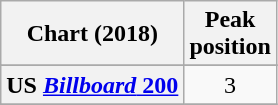<table class="wikitable sortable plainrowheaders" style="text-align:center">
<tr>
<th scope="col">Chart (2018)</th>
<th scope="col">Peak<br> position</th>
</tr>
<tr>
</tr>
<tr>
</tr>
<tr>
</tr>
<tr>
</tr>
<tr>
</tr>
<tr>
</tr>
<tr>
</tr>
<tr>
</tr>
<tr>
</tr>
<tr>
</tr>
<tr>
</tr>
<tr>
</tr>
<tr>
</tr>
<tr>
</tr>
<tr>
</tr>
<tr>
</tr>
<tr>
</tr>
<tr>
<th scope="row">US <a href='#'><em>Billboard</em> 200</a></th>
<td>3</td>
</tr>
<tr>
</tr>
</table>
